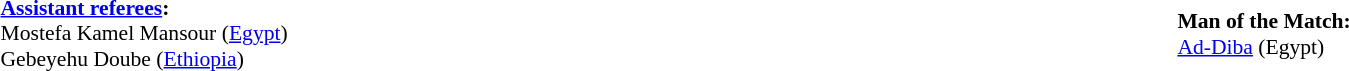<table width=100% style="font-size: 90%">
<tr>
<td><br><strong><a href='#'>Assistant referees</a>:</strong>
<br>Mostefa Kamel Mansour (<a href='#'>Egypt</a>)
<br>Gebeyehu Doube (<a href='#'>Ethiopia</a>)</td>
<td><br><strong>Man of the Match:</strong>
<br><a href='#'>Ad-Diba</a> (Egypt)</td>
</tr>
</table>
